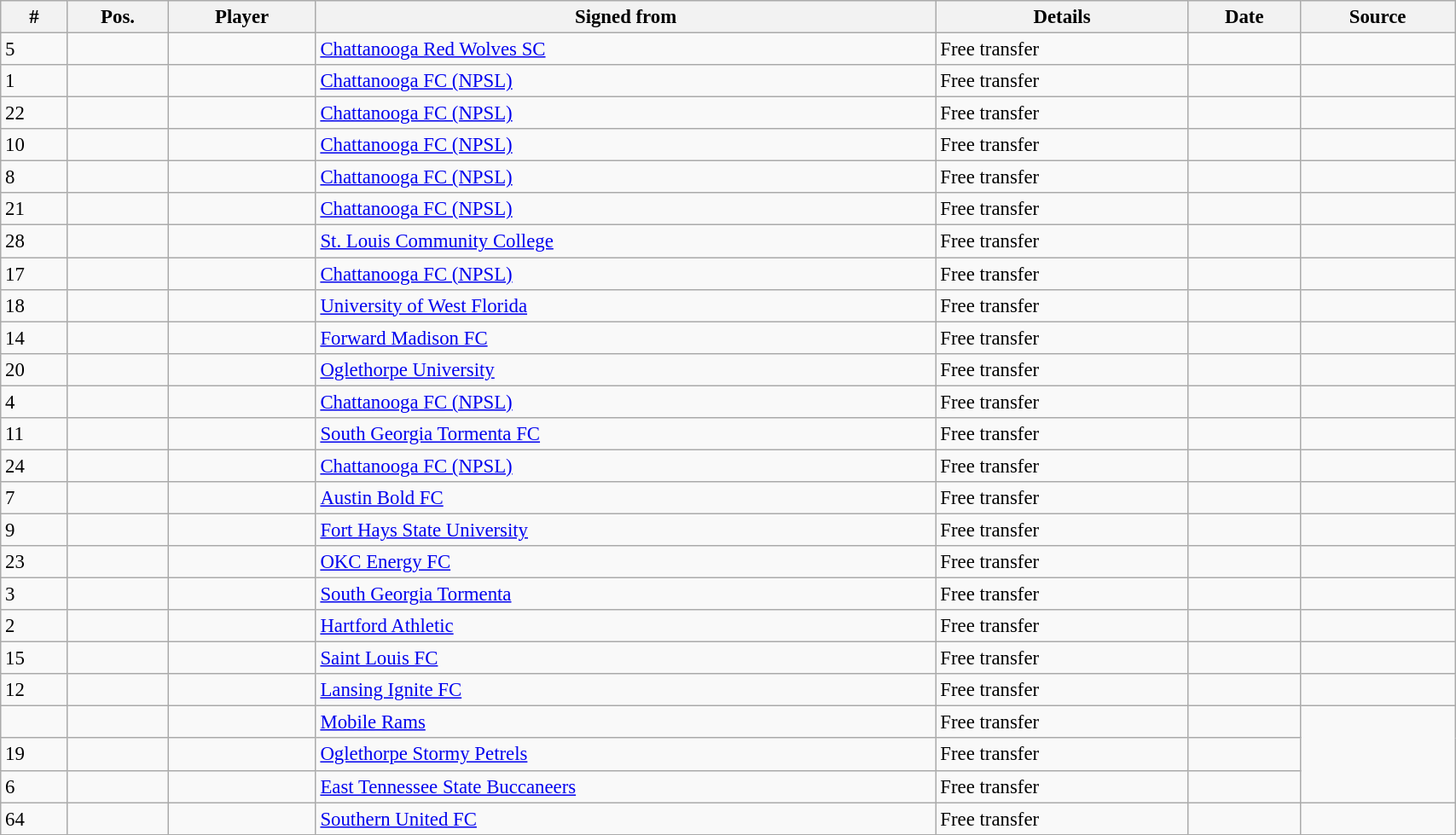<table class="wikitable sortable" style="width:90%; text-align:center; font-size:95%; text-align:left;">
<tr>
<th>#</th>
<th>Pos.</th>
<th>Player</th>
<th>Signed from</th>
<th>Details</th>
<th>Date</th>
<th>Source</th>
</tr>
<tr>
<td>5</td>
<td></td>
<td></td>
<td> <a href='#'>Chattanooga Red Wolves SC</a></td>
<td>Free transfer</td>
<td></td>
<td></td>
</tr>
<tr>
<td>1</td>
<td></td>
<td></td>
<td> <a href='#'>Chattanooga FC (NPSL)</a></td>
<td>Free transfer</td>
<td></td>
<td></td>
</tr>
<tr>
<td>22</td>
<td></td>
<td></td>
<td> <a href='#'>Chattanooga FC (NPSL)</a></td>
<td>Free transfer</td>
<td></td>
<td></td>
</tr>
<tr>
<td>10</td>
<td></td>
<td></td>
<td> <a href='#'>Chattanooga FC (NPSL)</a></td>
<td>Free transfer</td>
<td></td>
<td></td>
</tr>
<tr>
<td>8</td>
<td></td>
<td></td>
<td> <a href='#'>Chattanooga FC (NPSL)</a></td>
<td>Free transfer</td>
<td></td>
<td></td>
</tr>
<tr>
<td>21</td>
<td></td>
<td></td>
<td> <a href='#'>Chattanooga FC (NPSL)</a></td>
<td>Free transfer</td>
<td></td>
<td></td>
</tr>
<tr>
<td>28</td>
<td></td>
<td></td>
<td> <a href='#'>St. Louis Community College</a></td>
<td>Free transfer</td>
<td></td>
<td></td>
</tr>
<tr>
<td>17</td>
<td></td>
<td></td>
<td> <a href='#'>Chattanooga FC (NPSL)</a></td>
<td>Free transfer</td>
<td></td>
<td></td>
</tr>
<tr>
<td>18</td>
<td></td>
<td></td>
<td> <a href='#'>University of West Florida</a></td>
<td>Free transfer</td>
<td></td>
<td></td>
</tr>
<tr>
<td>14</td>
<td></td>
<td></td>
<td> <a href='#'>Forward Madison FC</a></td>
<td>Free transfer</td>
<td></td>
<td></td>
</tr>
<tr>
<td>20</td>
<td></td>
<td></td>
<td> <a href='#'>Oglethorpe University</a></td>
<td>Free transfer</td>
<td></td>
<td></td>
</tr>
<tr>
<td>4</td>
<td></td>
<td></td>
<td> <a href='#'>Chattanooga FC (NPSL)</a></td>
<td>Free transfer</td>
<td></td>
<td></td>
</tr>
<tr>
<td>11</td>
<td></td>
<td></td>
<td> <a href='#'>South Georgia Tormenta FC</a></td>
<td>Free transfer</td>
<td></td>
<td></td>
</tr>
<tr>
<td>24</td>
<td></td>
<td></td>
<td> <a href='#'>Chattanooga FC (NPSL)</a></td>
<td>Free transfer</td>
<td></td>
<td></td>
</tr>
<tr>
<td>7</td>
<td></td>
<td></td>
<td> <a href='#'>Austin Bold FC</a></td>
<td>Free transfer</td>
<td></td>
<td></td>
</tr>
<tr>
<td>9</td>
<td></td>
<td></td>
<td> <a href='#'>Fort Hays State University</a></td>
<td>Free transfer</td>
<td></td>
<td></td>
</tr>
<tr>
<td>23</td>
<td></td>
<td></td>
<td> <a href='#'>OKC Energy FC</a></td>
<td>Free transfer</td>
<td></td>
<td></td>
</tr>
<tr>
<td>3</td>
<td></td>
<td></td>
<td> <a href='#'>South Georgia Tormenta</a></td>
<td>Free transfer</td>
<td></td>
<td></td>
</tr>
<tr>
<td>2</td>
<td></td>
<td></td>
<td> <a href='#'>Hartford Athletic</a></td>
<td>Free transfer</td>
<td></td>
<td></td>
</tr>
<tr>
<td>15</td>
<td></td>
<td></td>
<td> <a href='#'>Saint Louis FC</a></td>
<td>Free transfer</td>
<td></td>
<td></td>
</tr>
<tr>
<td>12</td>
<td></td>
<td></td>
<td> <a href='#'>Lansing Ignite FC</a></td>
<td>Free transfer</td>
<td></td>
<td></td>
</tr>
<tr>
<td></td>
<td></td>
<td></td>
<td> <a href='#'>Mobile Rams</a></td>
<td>Free transfer</td>
<td></td>
<td rowspan="3"></td>
</tr>
<tr>
<td>19</td>
<td></td>
<td></td>
<td> <a href='#'>Oglethorpe Stormy Petrels</a></td>
<td>Free transfer</td>
<td></td>
</tr>
<tr>
<td>6</td>
<td></td>
<td></td>
<td> <a href='#'>East Tennessee State Buccaneers</a></td>
<td>Free transfer</td>
<td></td>
</tr>
<tr>
<td>64</td>
<td></td>
<td></td>
<td> <a href='#'>Southern United FC</a></td>
<td>Free transfer</td>
<td></td>
<td></td>
</tr>
<tr>
</tr>
</table>
